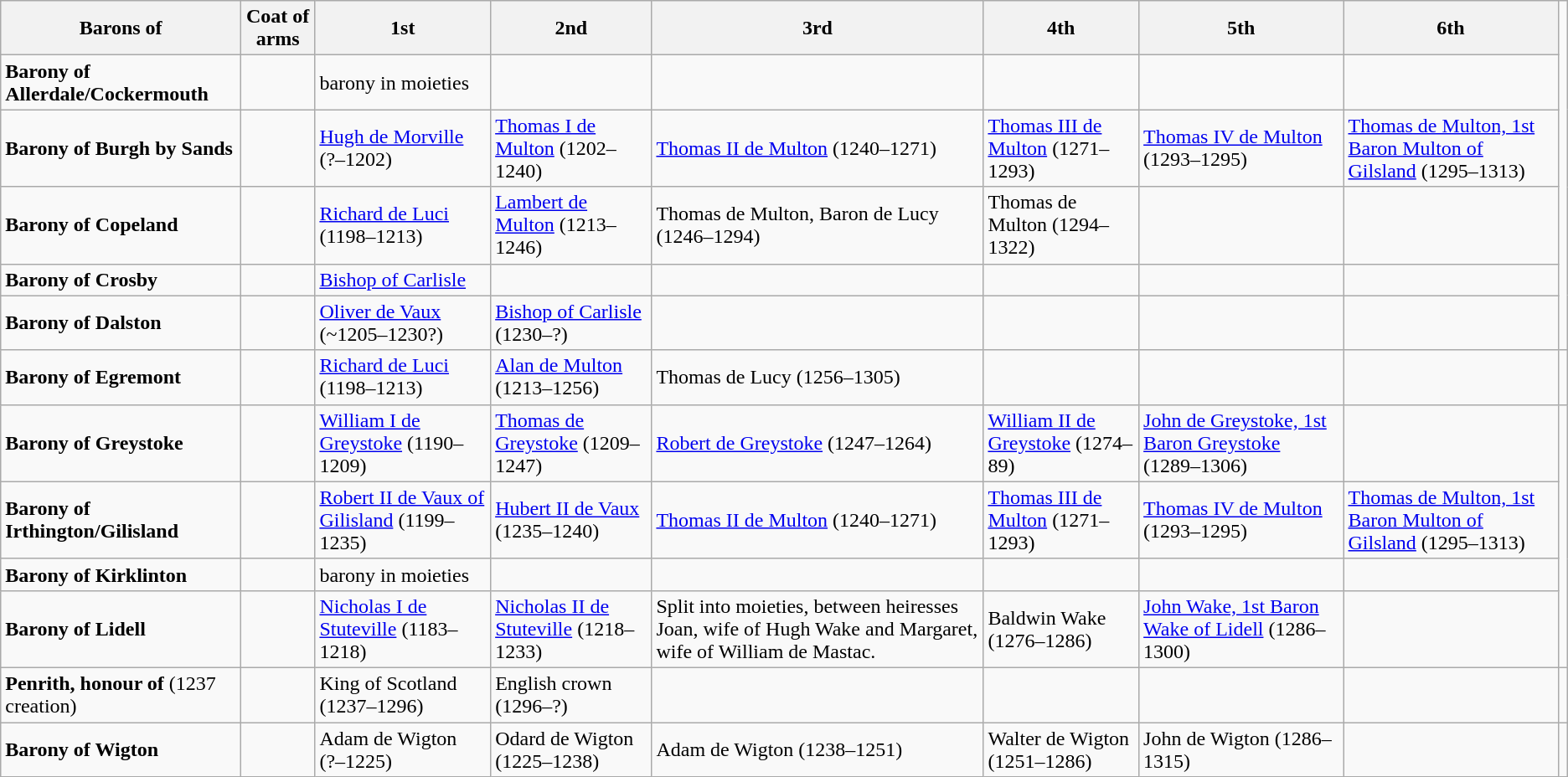<table class="wikitable">
<tr>
<th>Barons of</th>
<th>Coat of arms</th>
<th>1st</th>
<th>2nd</th>
<th>3rd</th>
<th>4th</th>
<th>5th</th>
<th>6th</th>
</tr>
<tr>
<td><strong>Barony of Allerdale/Cockermouth</strong></td>
<td></td>
<td>barony in moieties</td>
<td></td>
<td></td>
<td></td>
<td></td>
<td></td>
</tr>
<tr>
<td><strong>Barony of Burgh by Sands</strong></td>
<td></td>
<td><a href='#'>Hugh de Morville</a> (?–1202)</td>
<td><a href='#'>Thomas I de Multon</a> (1202–1240)</td>
<td><a href='#'>Thomas II de Multon</a> (1240–1271)</td>
<td><a href='#'>Thomas III de Multon</a> (1271–1293)</td>
<td><a href='#'>Thomas IV de Multon</a> (1293–1295)</td>
<td><a href='#'>Thomas de Multon, 1st Baron Multon of Gilsland</a> (1295–1313)</td>
</tr>
<tr>
<td><strong>Barony of Copeland</strong></td>
<td></td>
<td><a href='#'>Richard de Luci</a> (1198–1213)</td>
<td><a href='#'>Lambert de Multon</a> (1213–1246)</td>
<td>Thomas de Multon, Baron de Lucy (1246–1294)</td>
<td>Thomas de Multon (1294–1322)</td>
<td></td>
<td></td>
</tr>
<tr>
<td><strong>Barony of Crosby</strong></td>
<td></td>
<td><a href='#'>Bishop of Carlisle</a></td>
<td></td>
<td></td>
<td></td>
<td></td>
<td></td>
</tr>
<tr>
<td><strong>Barony of Dalston</strong></td>
<td></td>
<td><a href='#'>Oliver de Vaux</a> (~1205–1230?)</td>
<td><a href='#'>Bishop of Carlisle</a> (1230–?)</td>
<td></td>
<td></td>
<td></td>
<td></td>
</tr>
<tr>
<td><strong>Barony of Egremont</strong></td>
<td></td>
<td><a href='#'>Richard de Luci</a> (1198–1213)</td>
<td><a href='#'>Alan de Multon</a> (1213–1256)</td>
<td>Thomas de Lucy (1256–1305)</td>
<td></td>
<td></td>
<td></td>
<td></td>
</tr>
<tr>
<td><strong>Barony of Greystoke</strong></td>
<td></td>
<td><a href='#'>William I de Greystoke</a> (1190–1209)</td>
<td><a href='#'>Thomas de Greystoke</a> (1209–1247)</td>
<td><a href='#'>Robert de Greystoke</a> (1247–1264)</td>
<td><a href='#'>William II de Greystoke</a> (1274–89)</td>
<td><a href='#'>John de Greystoke, 1st Baron Greystoke</a> (1289–1306)</td>
<td></td>
</tr>
<tr>
<td><strong>Barony of Irthington/Gilisland</strong></td>
<td></td>
<td><a href='#'>Robert II de Vaux of Gilisland</a> (1199–1235)</td>
<td><a href='#'>Hubert II de Vaux</a> (1235–1240)</td>
<td><a href='#'>Thomas II de Multon</a> (1240–1271)</td>
<td><a href='#'>Thomas III de Multon</a> (1271–1293)</td>
<td><a href='#'>Thomas IV de Multon</a> (1293–1295)</td>
<td><a href='#'>Thomas de Multon, 1st Baron Multon of Gilsland</a> (1295–1313)</td>
</tr>
<tr>
<td><strong>Barony of Kirklinton</strong></td>
<td></td>
<td>barony in moieties</td>
<td></td>
<td></td>
<td></td>
<td></td>
<td></td>
</tr>
<tr>
<td><strong>Barony of Lidell</strong></td>
<td> </td>
<td><a href='#'>Nicholas I de Stuteville</a> (1183–1218)</td>
<td><a href='#'>Nicholas II de Stuteville</a> (1218–1233)</td>
<td>Split into moieties, between heiresses Joan, wife of Hugh Wake and Margaret, wife of William de Mastac.</td>
<td>Baldwin Wake (1276–1286)</td>
<td><a href='#'>John Wake, 1st Baron Wake of Lidell</a> (1286–1300)</td>
<td></td>
</tr>
<tr>
<td><strong>Penrith, honour of</strong> (1237 creation)</td>
<td></td>
<td>King of Scotland (1237–1296)</td>
<td>English crown (1296–?)</td>
<td></td>
<td></td>
<td></td>
<td></td>
<td></td>
</tr>
<tr>
<td><strong>Barony of Wigton</strong></td>
<td></td>
<td>Adam de Wigton (?–1225)</td>
<td>Odard de Wigton (1225–1238)</td>
<td>Adam de Wigton (1238–1251)</td>
<td>Walter de Wigton (1251–1286)</td>
<td>John de Wigton (1286–1315)</td>
<td></td>
</tr>
</table>
